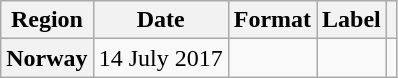<table class="wikitable plainrowheaders" style="text-align:center;">
<tr>
<th scope="col">Region</th>
<th scope="col">Date</th>
<th scope="col">Format</th>
<th scope="col">Label</th>
<th scope="col"></th>
</tr>
<tr>
<th scope="row">Norway</th>
<td>14 July 2017</td>
<td></td>
<td></td>
<td></td>
</tr>
</table>
